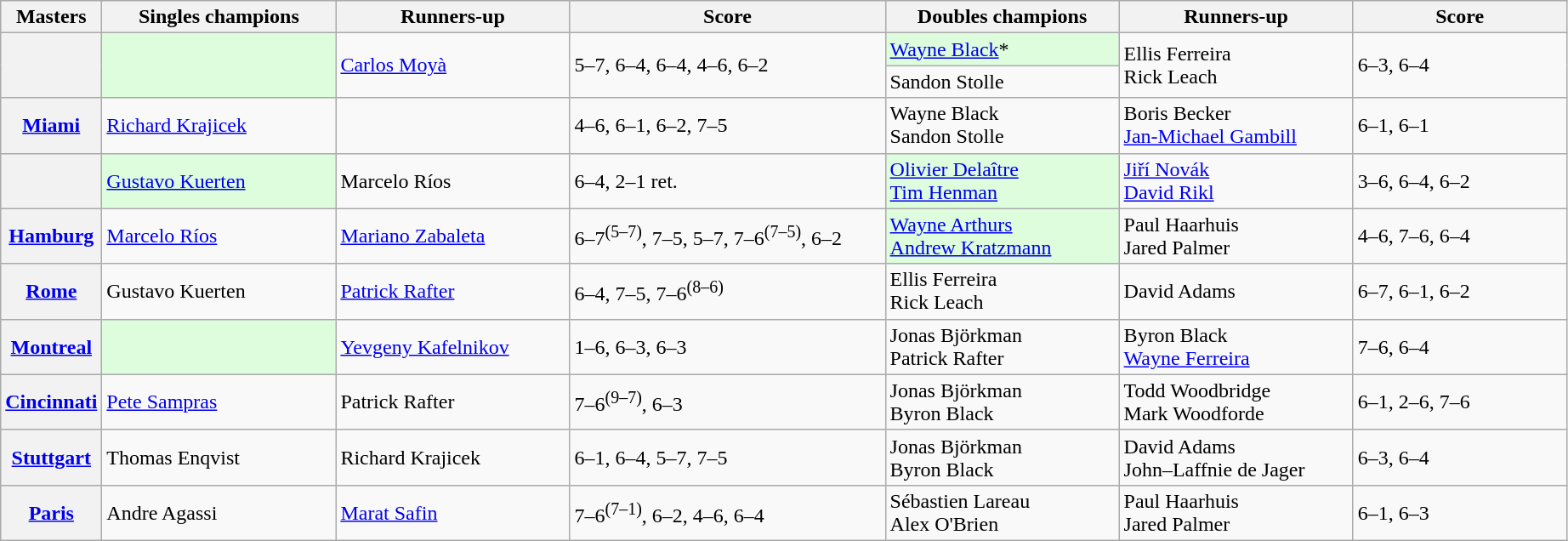<table class="wikitable plainrowheaders">
<tr>
<th scope="col">Masters</th>
<th scope="col" style="width:11em">Singles champions</th>
<th scope="col" style="width:11em">Runners-up</th>
<th scope="col" style="width:15em">Score</th>
<th scope="col" style="width:11em">Doubles champions</th>
<th scope="col" style="width:11em">Runners-up</th>
<th scope="col" style="width:10em">Score</th>
</tr>
<tr>
<th rowspan="2" scope="row"><br></th>
<td rowspan="2" style="background-color: #ddfddd"></td>
<td rowspan="2"> <a href='#'>Carlos Moyà</a></td>
<td rowspan="2">5–7, 6–4, 6–4, 4–6, 6–2</td>
<td style="background-color: #ddfddd"> <a href='#'>Wayne Black</a>*</td>
<td rowspan="2"> Ellis Ferreira <br>  Rick Leach</td>
<td rowspan="2">6–3, 6–4</td>
</tr>
<tr>
<td> Sandon Stolle</td>
</tr>
<tr>
<th scope="row"><a href='#'><strong>Miami</strong></a><br></th>
<td> <a href='#'>Richard Krajicek</a></td>
<td></td>
<td>4–6, 6–1, 6–2, 7–5</td>
<td> Wayne Black <br>  Sandon Stolle</td>
<td> Boris Becker <br>  <a href='#'>Jan-Michael Gambill</a></td>
<td>6–1, 6–1</td>
</tr>
<tr>
<th scope="row"><br></th>
<td style="background-color: #ddfddd"> <a href='#'>Gustavo Kuerten</a></td>
<td> Marcelo Ríos</td>
<td>6–4, 2–1 ret.</td>
<td style="background-color: #ddfddd"> <a href='#'>Olivier Delaître</a> <br>  <a href='#'>Tim Henman</a></td>
<td> <a href='#'>Jiří Novák</a> <br>  <a href='#'>David Rikl</a></td>
<td>3–6, 6–4, 6–2</td>
</tr>
<tr>
<th scope="row"><a href='#'><strong>Hamburg</strong></a><br></th>
<td> <a href='#'>Marcelo Ríos</a></td>
<td> <a href='#'>Mariano Zabaleta</a></td>
<td>6–7<sup>(5–7)</sup>, 7–5, 5–7, 7–6<sup>(7–5)</sup>, 6–2</td>
<td style="background-color: #ddfddd"> <a href='#'>Wayne Arthurs</a> <br>  <a href='#'>Andrew Kratzmann</a></td>
<td> Paul Haarhuis <br>  Jared Palmer</td>
<td>4–6, 7–6, 6–4</td>
</tr>
<tr>
<th scope="row"><a href='#'><strong>Rome</strong></a><br></th>
<td> Gustavo Kuerten</td>
<td> <a href='#'>Patrick Rafter</a></td>
<td>6–4, 7–5, 7–6<sup>(8–6)</sup></td>
<td> Ellis Ferreira <br>  Rick Leach</td>
<td> David Adams <br> </td>
<td>6–7, 6–1, 6–2</td>
</tr>
<tr>
<th scope="row"><a href='#'><strong>Montreal</strong></a><br></th>
<td style="background-color: #ddfddd"></td>
<td> <a href='#'>Yevgeny Kafelnikov</a></td>
<td>1–6, 6–3, 6–3</td>
<td> Jonas Björkman <br>  Patrick Rafter</td>
<td> Byron Black <br>  <a href='#'>Wayne Ferreira</a></td>
<td>7–6, 6–4</td>
</tr>
<tr>
<th scope="row"><a href='#'><strong>Cincinnati</strong></a><br></th>
<td> <a href='#'>Pete Sampras</a></td>
<td> Patrick Rafter</td>
<td>7–6<sup>(9–7)</sup>, 6–3</td>
<td> Jonas Björkman <br>  Byron Black</td>
<td> Todd Woodbridge <br>  Mark Woodforde</td>
<td>6–1, 2–6, 7–6</td>
</tr>
<tr>
<th scope="row"><a href='#'><strong>Stuttgart</strong></a><br></th>
<td> Thomas Enqvist</td>
<td> Richard Krajicek</td>
<td>6–1, 6–4, 5–7, 7–5</td>
<td> Jonas Björkman <br>  Byron Black</td>
<td> David Adams <br>  John–Laffnie de Jager</td>
<td>6–3, 6–4</td>
</tr>
<tr>
<th scope="row"><a href='#'><strong>Paris</strong></a><br></th>
<td> Andre Agassi</td>
<td> <a href='#'>Marat Safin</a></td>
<td>7–6<sup>(7–1)</sup>, 6–2, 4–6, 6–4</td>
<td> Sébastien Lareau <br>  Alex O'Brien</td>
<td> Paul Haarhuis <br>  Jared Palmer</td>
<td>6–1, 6–3</td>
</tr>
</table>
